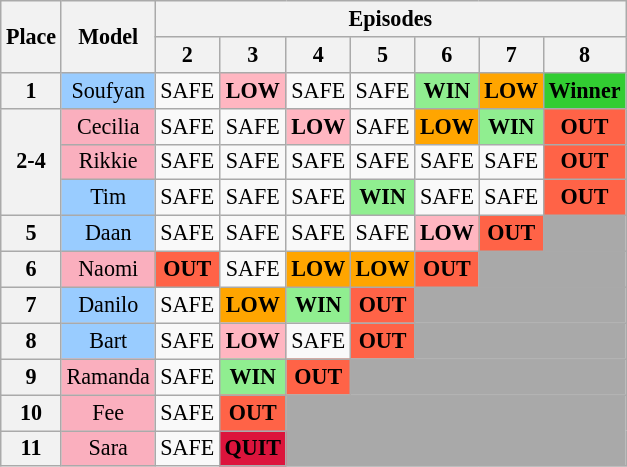<table class="wikitable" style="text-align:center; font-size:92%">
<tr>
<th rowspan="2">Place</th>
<th rowspan="2">Model</th>
<th colspan="8">Episodes</th>
</tr>
<tr>
<th width="35">2</th>
<th>3</th>
<th>4</th>
<th>5</th>
<th>6</th>
<th>7</th>
<th>8</th>
</tr>
<tr>
<th>1</th>
<td style="background:#9cf;">Soufyan</td>
<td>SAFE</td>
<td bgcolor="lightpink"><strong>LOW</strong></td>
<td>SAFE</td>
<td>SAFE</td>
<td bgcolor="lightgreen"><strong>WIN</strong></td>
<td bgcolor="orange"><strong>LOW</strong></td>
<td bgcolor="limegreen"><strong>Winner</strong></td>
</tr>
<tr>
<th rowspan="3">2-4</th>
<td style="background:#faafbe">Cecilia</td>
<td>SAFE</td>
<td>SAFE</td>
<td bgcolor="lightpink"><strong>LOW</strong></td>
<td>SAFE</td>
<td bgcolor="orange"><strong>LOW</strong></td>
<td bgcolor="lightgreen"><strong>WIN</strong></td>
<td bgcolor="tomato"><strong>OUT</strong></td>
</tr>
<tr>
<td style="background:#faafbe">Rikkie</td>
<td>SAFE</td>
<td>SAFE</td>
<td>SAFE</td>
<td>SAFE</td>
<td>SAFE</td>
<td>SAFE</td>
<td bgcolor="tomato"><strong>OUT</strong></td>
</tr>
<tr>
<td style="background:#9cf;">Tim</td>
<td>SAFE</td>
<td>SAFE</td>
<td>SAFE</td>
<td bgcolor="lightgreen"><strong>WIN</strong></td>
<td>SAFE</td>
<td>SAFE</td>
<td bgcolor="tomato"><strong>OUT</strong></td>
</tr>
<tr>
<th>5</th>
<td style="background:#9cf;">Daan</td>
<td>SAFE</td>
<td>SAFE</td>
<td>SAFE</td>
<td>SAFE</td>
<td bgcolor="lightpink"><strong>LOW</strong></td>
<td bgcolor="tomato"><strong>OUT</strong></td>
<td colspan="8" style="background:darkgray;"></td>
</tr>
<tr>
<th>6</th>
<td style="background:#faafbe">Naomi</td>
<td bgcolor="tomato"><strong>OUT</strong></td>
<td>SAFE</td>
<td bgcolor="orange"><strong>LOW</strong></td>
<td bgcolor="orange"><strong>LOW</strong></td>
<td bgcolor="tomato"><strong>OUT</strong></td>
<td colspan="8" style="background:darkgray;"></td>
</tr>
<tr>
<th>7</th>
<td style="background:#9cf;">Danilo</td>
<td>SAFE</td>
<td bgcolor="orange"><strong>LOW</strong></td>
<td bgcolor="lightgreen"><strong>WIN</strong></td>
<td bgcolor="tomato"><strong>OUT</strong></td>
<td colspan="8" style="background:darkgray;"></td>
</tr>
<tr>
<th>8</th>
<td style="background:#9cf;">Bart</td>
<td>SAFE</td>
<td bgcolor="lightpink"><strong>LOW</strong></td>
<td>SAFE</td>
<td bgcolor="tomato"><strong>OUT</strong></td>
<td colspan="8" style="background:darkgray;"></td>
</tr>
<tr>
<th>9</th>
<td style="background:#faafbe">Ramanda</td>
<td>SAFE</td>
<td bgcolor="lightgreen"><strong>WIN</strong></td>
<td bgcolor="tomato"><strong>OUT</strong></td>
<td colspan="8" style="background:darkgray;"></td>
</tr>
<tr>
<th>10</th>
<td style="background:#faafbe">Fee</td>
<td>SAFE</td>
<td bgcolor="tomato"><strong>OUT</strong></td>
<td rowspan="2" colspan="9" style="background:darkgray;"></td>
</tr>
<tr>
<th>11</th>
<td style="background:#faafbe">Sara</td>
<td>SAFE</td>
<td bgcolor="crimson"><span><strong>QUIT</strong></span></td>
</tr>
</table>
